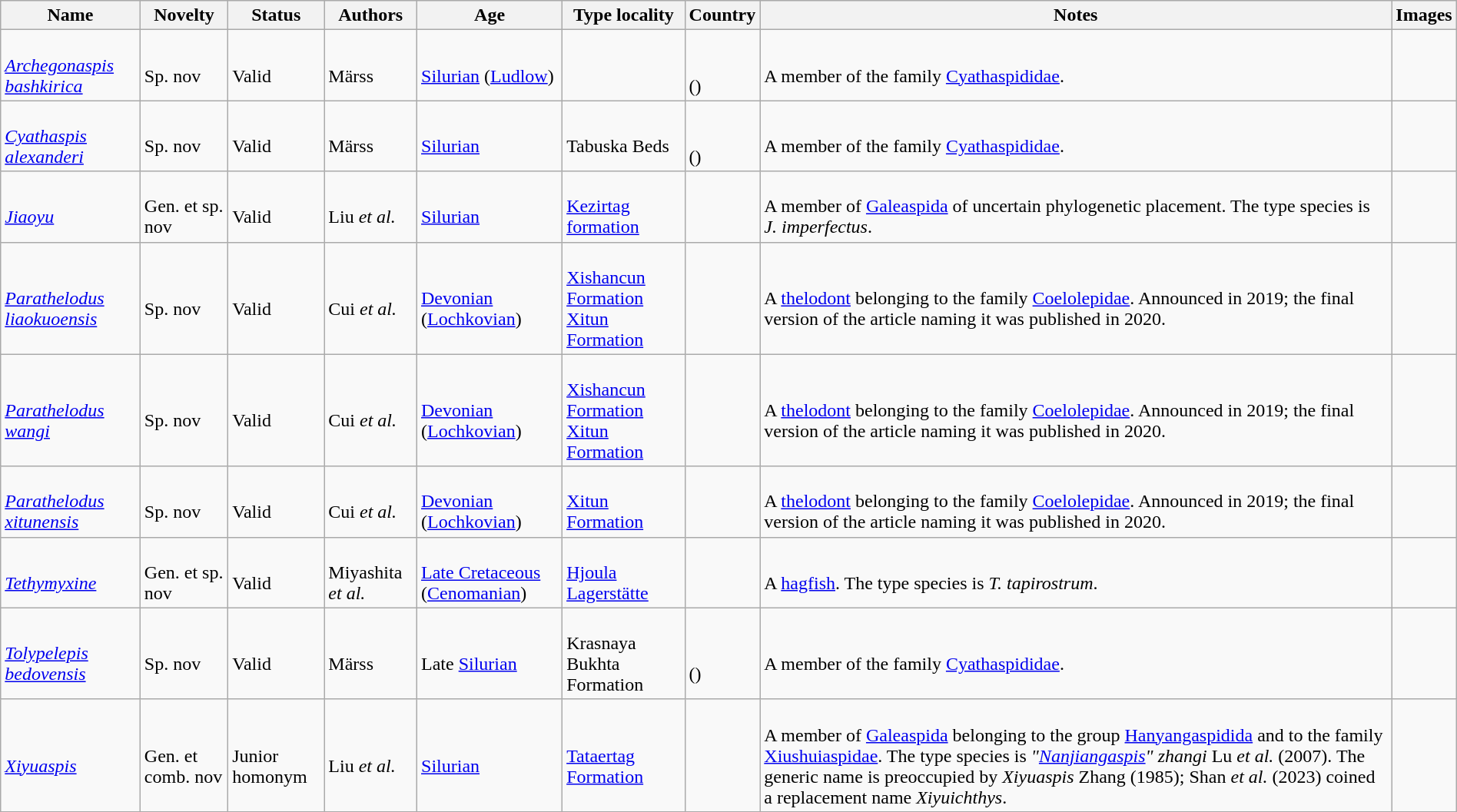<table class="wikitable sortable" align="center" width="100%">
<tr>
<th>Name</th>
<th>Novelty</th>
<th>Status</th>
<th>Authors</th>
<th>Age</th>
<th>Type locality</th>
<th>Country</th>
<th>Notes</th>
<th>Images</th>
</tr>
<tr>
<td><br><em><a href='#'>Archegonaspis bashkirica</a></em></td>
<td><br>Sp. nov</td>
<td><br>Valid</td>
<td><br>Märss</td>
<td><br><a href='#'>Silurian</a> (<a href='#'>Ludlow</a>)</td>
<td></td>
<td><br><br>()</td>
<td><br>A member of the family <a href='#'>Cyathaspididae</a>.</td>
<td></td>
</tr>
<tr>
<td><br><em><a href='#'>Cyathaspis alexanderi</a></em></td>
<td><br>Sp. nov</td>
<td><br>Valid</td>
<td><br>Märss</td>
<td><br><a href='#'>Silurian</a></td>
<td><br>Tabuska Beds</td>
<td><br><br>()</td>
<td><br>A member of the family <a href='#'>Cyathaspididae</a>.</td>
<td></td>
</tr>
<tr>
<td><br><em><a href='#'>Jiaoyu</a></em></td>
<td><br>Gen. et sp. nov</td>
<td><br>Valid</td>
<td><br>Liu <em>et al.</em></td>
<td><br><a href='#'>Silurian</a></td>
<td><br><a href='#'>Kezirtag formation</a></td>
<td><br></td>
<td><br>A member of <a href='#'>Galeaspida</a> of uncertain phylogenetic placement. The type species is <em>J. imperfectus</em>.</td>
<td></td>
</tr>
<tr>
<td><br><em><a href='#'>Parathelodus liaokuoensis</a></em></td>
<td><br>Sp. nov</td>
<td><br>Valid</td>
<td><br>Cui <em>et al.</em></td>
<td><br><a href='#'>Devonian</a> (<a href='#'>Lochkovian</a>)</td>
<td><br><a href='#'>Xishancun Formation</a><br>
<a href='#'>Xitun Formation</a></td>
<td><br></td>
<td><br>A <a href='#'>thelodont</a> belonging to the family <a href='#'>Coelolepidae</a>. Announced in 2019; the final version of the article naming it was published in 2020.</td>
<td></td>
</tr>
<tr>
<td><br><em><a href='#'>Parathelodus wangi</a></em></td>
<td><br>Sp. nov</td>
<td><br>Valid</td>
<td><br>Cui <em>et al.</em></td>
<td><br><a href='#'>Devonian</a> (<a href='#'>Lochkovian</a>)</td>
<td><br><a href='#'>Xishancun Formation</a><br>
<a href='#'>Xitun Formation</a></td>
<td><br></td>
<td><br>A <a href='#'>thelodont</a> belonging to the family <a href='#'>Coelolepidae</a>. Announced in 2019; the final version of the article naming it was published in 2020.</td>
<td></td>
</tr>
<tr>
<td><br><em><a href='#'>Parathelodus xitunensis</a></em></td>
<td><br>Sp. nov</td>
<td><br>Valid</td>
<td><br>Cui <em>et al.</em></td>
<td><br><a href='#'>Devonian</a> (<a href='#'>Lochkovian</a>)</td>
<td><br><a href='#'>Xitun Formation</a></td>
<td><br></td>
<td><br>A <a href='#'>thelodont</a> belonging to the family <a href='#'>Coelolepidae</a>. Announced in 2019; the final version of the article naming it was published in 2020.</td>
<td></td>
</tr>
<tr>
<td><br><em><a href='#'>Tethymyxine</a></em></td>
<td><br>Gen. et sp. nov</td>
<td><br>Valid</td>
<td><br>Miyashita <em>et al.</em></td>
<td><br><a href='#'>Late Cretaceous</a> (<a href='#'>Cenomanian</a>)</td>
<td><br><a href='#'>Hjoula</a> <a href='#'>Lagerstätte</a></td>
<td><br></td>
<td><br>A <a href='#'>hagfish</a>. The type species is <em>T. tapirostrum</em>.</td>
<td></td>
</tr>
<tr>
<td><br><em><a href='#'>Tolypelepis bedovensis</a></em></td>
<td><br>Sp. nov</td>
<td><br>Valid</td>
<td><br>Märss</td>
<td><br>Late <a href='#'>Silurian</a></td>
<td><br>Krasnaya Bukhta Formation</td>
<td><br><br>()</td>
<td><br>A member of the family <a href='#'>Cyathaspididae</a>.</td>
<td></td>
</tr>
<tr>
<td><br><em><a href='#'>Xiyuaspis</a></em></td>
<td><br>Gen. et comb. nov</td>
<td><br>Junior homonym</td>
<td><br>Liu <em>et al.</em></td>
<td><br><a href='#'>Silurian</a></td>
<td><br><a href='#'>Tataertag Formation</a></td>
<td><br></td>
<td><br>A member of <a href='#'>Galeaspida</a> belonging to the group <a href='#'>Hanyangaspidida</a> and to the family <a href='#'>Xiushuiaspidae</a>. The type species is <em>"<a href='#'>Nanjiangaspis</a>" zhangi</em> Lu <em>et al.</em> (2007). The generic name is preoccupied by <em>Xiyuaspis</em> Zhang (1985); Shan <em>et al.</em> (2023) coined a replacement name <em>Xiyuichthys</em>.</td>
<td></td>
</tr>
<tr>
</tr>
</table>
